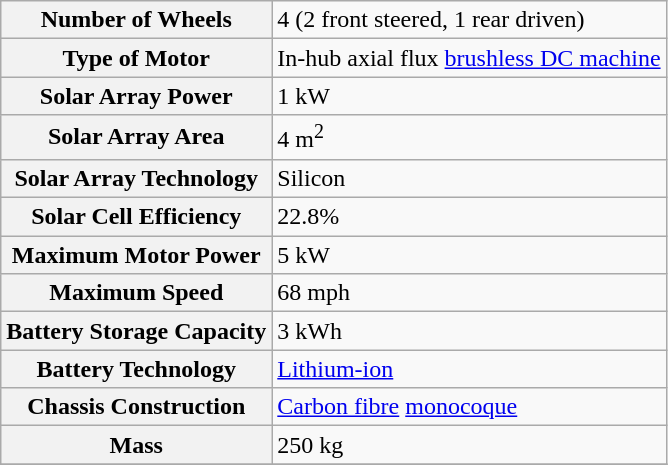<table class="wikitable">
<tr>
<th>Number of Wheels</th>
<td>4 (2 front steered, 1 rear driven)</td>
</tr>
<tr>
<th>Type of Motor</th>
<td>In-hub axial flux <a href='#'>brushless DC machine</a></td>
</tr>
<tr>
<th>Solar Array Power</th>
<td>1 kW</td>
</tr>
<tr>
<th>Solar Array Area</th>
<td>4 m<sup>2</sup></td>
</tr>
<tr>
<th>Solar Array Technology</th>
<td>Silicon</td>
</tr>
<tr>
<th>Solar Cell Efficiency</th>
<td>22.8%</td>
</tr>
<tr>
<th>Maximum Motor Power</th>
<td>5 kW</td>
</tr>
<tr>
<th>Maximum Speed</th>
<td>68 mph</td>
</tr>
<tr>
<th>Battery Storage Capacity</th>
<td>3 kWh</td>
</tr>
<tr>
<th>Battery Technology</th>
<td><a href='#'>Lithium-ion</a></td>
</tr>
<tr>
<th>Chassis Construction</th>
<td><a href='#'>Carbon fibre</a> <a href='#'>monocoque</a></td>
</tr>
<tr>
<th>Mass</th>
<td>250 kg</td>
</tr>
<tr>
</tr>
</table>
